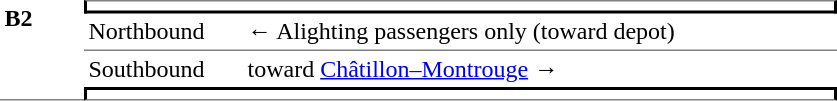<table border=0 cellspacing=0 cellpadding=3>
<tr>
<td style="border-bottom:solid 1px gray;" width=50 rowspan=10 valign=top><strong>B2</strong></td>
<td style="border-top:solid 1px gray;border-right:solid 2px black;border-left:solid 2px black;border-bottom:solid 2px black;text-align:center;" colspan=2></td>
</tr>
<tr>
<td style="border-bottom:solid 1px gray;" width=100>Northbound</td>
<td style="border-bottom:solid 1px gray;" width=390>←   Alighting passengers only (toward depot)</td>
</tr>
<tr>
<td>Southbound</td>
<td>   toward <a href='#'>Châtillon–Montrouge</a>  →</td>
</tr>
<tr>
<td style="border-top:solid 2px black;border-right:solid 2px black;border-left:solid 2px black;border-bottom:solid 1px gray;text-align:center;" colspan=2></td>
</tr>
</table>
